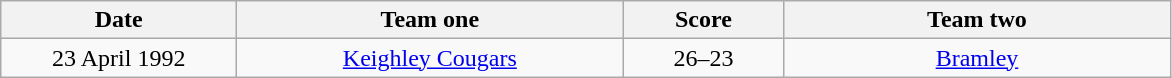<table class="wikitable" style="text-align: center">
<tr>
<th width=150>Date</th>
<th width=250>Team one</th>
<th width=100>Score</th>
<th width=250>Team two</th>
</tr>
<tr>
<td>23 April 1992</td>
<td><a href='#'>Keighley Cougars</a></td>
<td>26–23</td>
<td><a href='#'>Bramley</a></td>
</tr>
</table>
